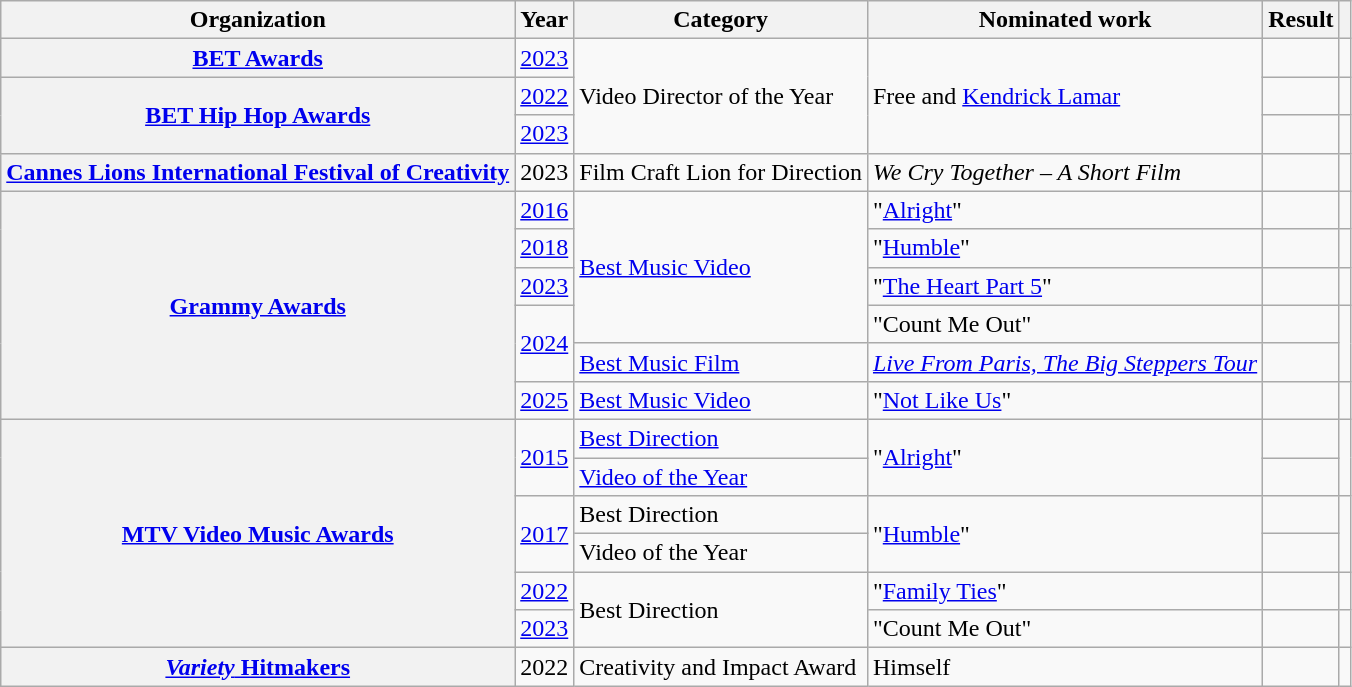<table class="wikitable sortable plainrowheaders">
<tr>
<th scope="col">Organization</th>
<th scope="col">Year</th>
<th scope="col">Category</th>
<th scope="col">Nominated work</th>
<th scope="col">Result</th>
<th scope="col" class="unsortable"></th>
</tr>
<tr>
<th scope="row"><a href='#'>BET Awards</a></th>
<td><a href='#'>2023</a></td>
<td rowspan="3">Video Director of the Year</td>
<td rowspan="3">Free and <a href='#'>Kendrick Lamar</a></td>
<td></td>
<td style="text-align:center;"></td>
</tr>
<tr>
<th scope="row" rowspan="2"><a href='#'>BET Hip Hop Awards</a></th>
<td><a href='#'>2022</a></td>
<td></td>
<td style="text-align:center;"></td>
</tr>
<tr>
<td><a href='#'>2023</a></td>
<td></td>
<td style="text-align:center;"></td>
</tr>
<tr>
<th scope="row"><a href='#'>Cannes Lions International Festival of Creativity</a></th>
<td>2023</td>
<td>Film Craft Lion for Direction</td>
<td><em>We Cry Together – A Short Film</em></td>
<td></td>
<td style="text-align:center;"></td>
</tr>
<tr>
<th rowspan="6" scope="row"><a href='#'>Grammy Awards</a></th>
<td><a href='#'>2016</a></td>
<td rowspan="4"><a href='#'>Best Music Video</a></td>
<td>"<a href='#'>Alright</a>"</td>
<td></td>
<td style="text-align:center;"></td>
</tr>
<tr>
<td><a href='#'>2018</a></td>
<td>"<a href='#'>Humble</a>"</td>
<td></td>
<td style="text-align:center;"></td>
</tr>
<tr>
<td><a href='#'>2023</a></td>
<td>"<a href='#'>The Heart Part 5</a>"</td>
<td></td>
<td style="text-align:center;"></td>
</tr>
<tr>
<td rowspan="2"><a href='#'>2024</a></td>
<td>"Count Me Out"</td>
<td></td>
<td style="text-align:center;" rowspan="2"></td>
</tr>
<tr>
<td><a href='#'>Best Music Film</a></td>
<td><em><a href='#'>Live From Paris, The Big Steppers Tour</a></em></td>
<td></td>
</tr>
<tr>
<td><a href='#'>2025</a></td>
<td><a href='#'>Best Music Video</a></td>
<td>"<a href='#'>Not Like Us</a>"</td>
<td></td>
<td style="text-align:center;" rowspan="1"></td>
</tr>
<tr>
<th rowspan="6" scope="row"><a href='#'>MTV Video Music Awards</a></th>
<td rowspan="2"><a href='#'>2015</a></td>
<td><a href='#'>Best Direction</a></td>
<td rowspan="2">"<a href='#'>Alright</a>"</td>
<td></td>
<td style="text-align:center;" rowspan="2"></td>
</tr>
<tr>
<td><a href='#'>Video of the Year</a></td>
<td></td>
</tr>
<tr>
<td rowspan="2"><a href='#'>2017</a></td>
<td>Best Direction</td>
<td rowspan="2">"<a href='#'>Humble</a>"</td>
<td></td>
<td style="text-align:center;" rowspan="2"></td>
</tr>
<tr>
<td>Video of the Year</td>
<td></td>
</tr>
<tr>
<td><a href='#'>2022</a></td>
<td rowspan="2">Best Direction</td>
<td>"<a href='#'>Family Ties</a>"</td>
<td></td>
<td style="text-align:center;"></td>
</tr>
<tr>
<td><a href='#'>2023</a></td>
<td>"Count Me Out"</td>
<td></td>
<td style="text-align:center;"></td>
</tr>
<tr>
<th scope="row"><a href='#'><em>Variety</em> Hitmakers</a></th>
<td>2022</td>
<td>Creativity and Impact Award</td>
<td>Himself</td>
<td></td>
<td style="text-align:center;"></td>
</tr>
</table>
